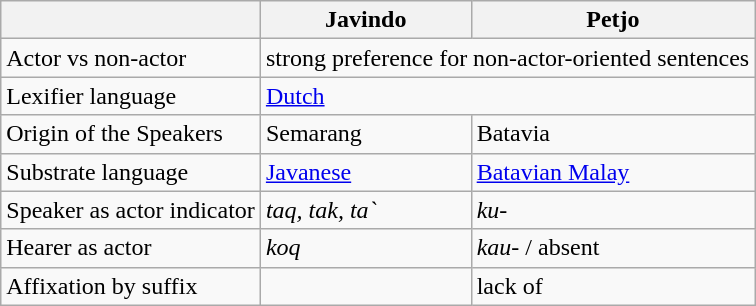<table class="wikitable">
<tr>
<th></th>
<th>Javindo</th>
<th>Petjo</th>
</tr>
<tr>
<td>Actor vs non-actor</td>
<td colspan="2">strong preference for non-actor-oriented sentences</td>
</tr>
<tr>
<td>Lexifier language</td>
<td colspan="2"><a href='#'>Dutch</a></td>
</tr>
<tr>
<td>Origin of the Speakers</td>
<td>Semarang</td>
<td>Batavia</td>
</tr>
<tr>
<td>Substrate language</td>
<td><a href='#'>Javanese</a></td>
<td><a href='#'>Batavian Malay</a></td>
</tr>
<tr>
<td>Speaker as actor indicator</td>
<td><em>taq, tak, ta`</em></td>
<td><em>ku-</em></td>
</tr>
<tr>
<td>Hearer as actor</td>
<td><em>koq</em></td>
<td><em>kau-</em> / absent</td>
</tr>
<tr>
<td>Affixation by suffix</td>
<td></td>
<td>lack of</td>
</tr>
</table>
